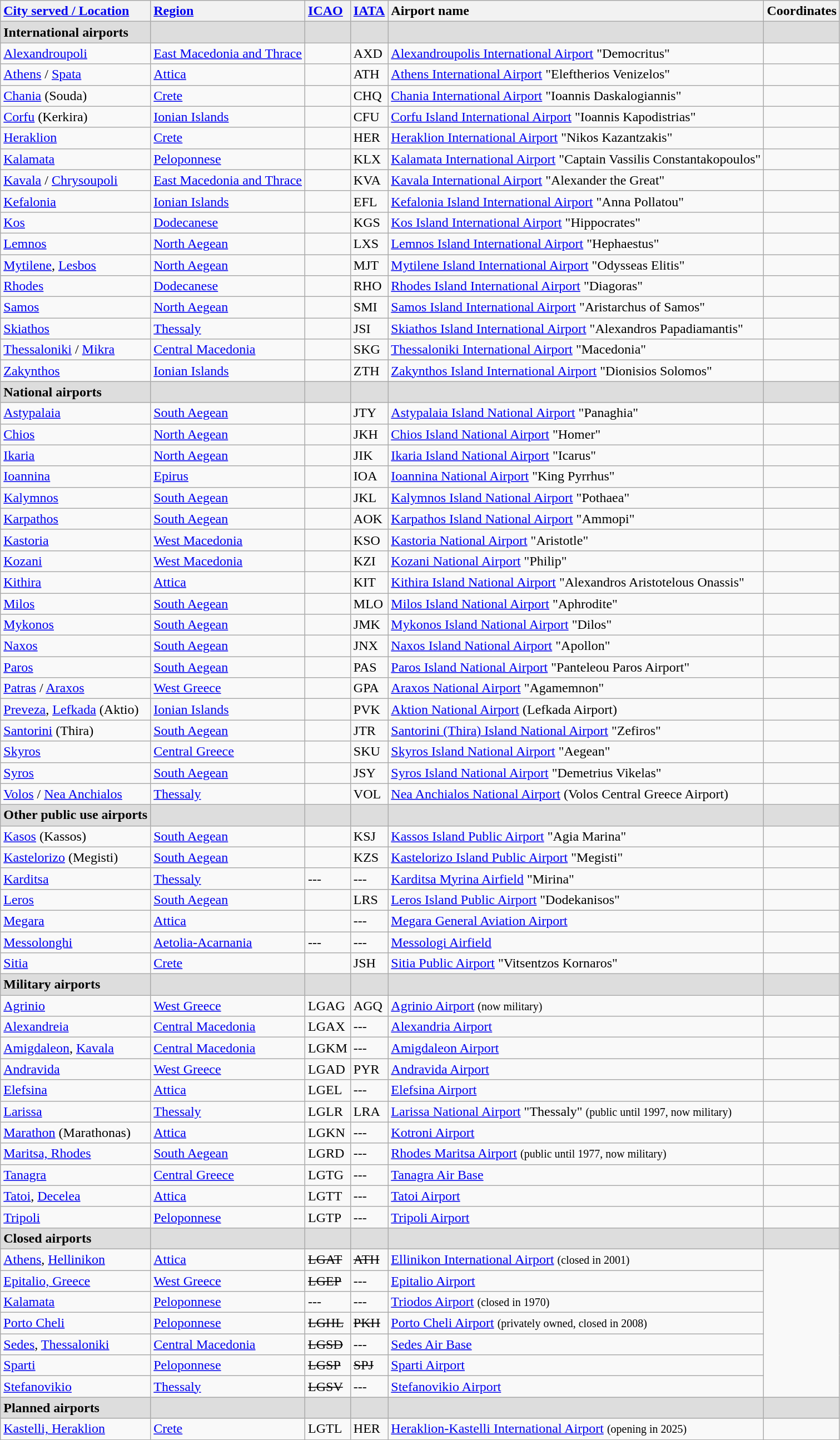<table class="wikitable sortable" style="clear: both">
<tr valign="baseline">
<th style="text-align:left; white-space:nowrap;"><a href='#'>City served / Location</a></th>
<th style="text-align:left; white-space:nowrap;"><a href='#'>Region</a></th>
<th style="text-align:left;"><a href='#'>ICAO</a></th>
<th style="text-align:left;"><a href='#'>IATA</a></th>
<th style="text-align:left; white-space:nowrap;">Airport name</th>
<th style="text-align:left; white-space:nowrap;">Coordinates</th>
</tr>
<tr style="background-color:#DDDDDD;">
<td> <strong>International airports</strong></td>
<td></td>
<td></td>
<td></td>
<td></td>
<td></td>
</tr>
<tr valign="top">
<td><a href='#'>Alexandroupoli</a></td>
<td><a href='#'>East Macedonia and Thrace</a></td>
<td></td>
<td>AXD</td>
<td><a href='#'>Alexandroupolis International Airport</a> "Democritus"</td>
<td></td>
</tr>
<tr valign="top">
<td><a href='#'>Athens</a> / <a href='#'>Spata</a></td>
<td><a href='#'>Attica</a></td>
<td></td>
<td>ATH</td>
<td><a href='#'>Athens International Airport</a> "Eleftherios Venizelos"</td>
<td></td>
</tr>
<tr valign="top">
<td><a href='#'>Chania</a> (Souda)</td>
<td><a href='#'>Crete</a></td>
<td></td>
<td>CHQ</td>
<td><a href='#'>Chania International Airport</a> "Ioannis Daskalogiannis"</td>
<td></td>
</tr>
<tr valign="top">
<td><a href='#'>Corfu</a> (Kerkira)</td>
<td><a href='#'>Ionian Islands</a></td>
<td></td>
<td>CFU</td>
<td><a href='#'>Corfu Island International Airport</a> "Ioannis Kapodistrias"</td>
<td></td>
</tr>
<tr valign="top">
<td><a href='#'>Heraklion</a></td>
<td><a href='#'>Crete</a></td>
<td></td>
<td>HER</td>
<td><a href='#'>Heraklion International Airport</a> "Nikos Kazantzakis"</td>
<td></td>
</tr>
<tr valign="top">
<td><a href='#'>Kalamata</a></td>
<td><a href='#'>Peloponnese</a></td>
<td></td>
<td>KLX</td>
<td><a href='#'>Kalamata International Airport</a> "Captain Vassilis Constantakopoulos"</td>
<td></td>
</tr>
<tr valign="top">
<td><a href='#'>Kavala</a> / <a href='#'>Chrysoupoli</a></td>
<td><a href='#'>East Macedonia and Thrace</a></td>
<td></td>
<td>KVA</td>
<td><a href='#'>Kavala International Airport</a> "Alexander the Great"</td>
<td></td>
</tr>
<tr valign="top">
<td><a href='#'>Kefalonia</a></td>
<td><a href='#'>Ionian Islands</a></td>
<td></td>
<td>EFL</td>
<td><a href='#'>Kefalonia Island International Airport</a> "Anna Pollatou"</td>
<td></td>
</tr>
<tr valign="top">
<td><a href='#'>Kos</a></td>
<td><a href='#'>Dodecanese</a></td>
<td></td>
<td>KGS</td>
<td><a href='#'>Kos Island International Airport</a> "Hippocrates"</td>
<td></td>
</tr>
<tr valign="top">
<td><a href='#'>Lemnos</a></td>
<td><a href='#'>North Aegean</a></td>
<td></td>
<td>LXS</td>
<td><a href='#'>Lemnos Island International Airport</a> "Hephaestus"</td>
<td></td>
</tr>
<tr valign="top">
<td><a href='#'>Mytilene</a>, <a href='#'>Lesbos</a></td>
<td><a href='#'>North Aegean</a></td>
<td></td>
<td>MJT</td>
<td><a href='#'>Mytilene Island International Airport</a> "Odysseas Elitis"</td>
<td></td>
</tr>
<tr valign="top">
<td><a href='#'>Rhodes</a></td>
<td><a href='#'>Dodecanese</a></td>
<td></td>
<td>RHO</td>
<td><a href='#'>Rhodes Island International Airport</a> "Diagoras"</td>
<td></td>
</tr>
<tr valign="top">
<td><a href='#'>Samos</a></td>
<td><a href='#'>North Aegean</a></td>
<td></td>
<td>SMI</td>
<td><a href='#'>Samos Island International Airport</a> "Aristarchus of Samos"</td>
<td></td>
</tr>
<tr valign="top">
<td><a href='#'>Skiathos</a></td>
<td><a href='#'>Thessaly</a></td>
<td></td>
<td>JSI</td>
<td><a href='#'>Skiathos Island International Airport</a> "Alexandros Papadiamantis"</td>
<td></td>
</tr>
<tr valign="top">
<td><a href='#'>Thessaloniki</a> / <a href='#'>Mikra</a></td>
<td><a href='#'>Central Macedonia</a></td>
<td></td>
<td>SKG</td>
<td><a href='#'>Thessaloniki International Airport</a> "Macedonia"</td>
<td></td>
</tr>
<tr valign="top">
<td><a href='#'>Zakynthos</a></td>
<td><a href='#'>Ionian Islands</a></td>
<td></td>
<td>ZTH</td>
<td><a href='#'>Zakynthos Island International Airport</a> "Dionisios Solomos"</td>
<td></td>
</tr>
<tr style="background-color:#DDDDDD;">
<td> <strong>National airports</strong></td>
<td></td>
<td></td>
<td></td>
<td></td>
<td></td>
</tr>
<tr valign="top">
<td><a href='#'>Astypalaia</a></td>
<td><a href='#'>South Aegean</a></td>
<td></td>
<td>JTY</td>
<td><a href='#'>Astypalaia Island National Airport</a> "Panaghia"</td>
<td></td>
</tr>
<tr valign="top">
<td><a href='#'>Chios</a></td>
<td><a href='#'>North Aegean</a></td>
<td></td>
<td>JKH</td>
<td><a href='#'>Chios Island National Airport</a> "Homer"</td>
<td></td>
</tr>
<tr valign="top">
<td><a href='#'>Ikaria</a></td>
<td><a href='#'>North Aegean</a></td>
<td></td>
<td>JIK</td>
<td><a href='#'>Ikaria Island National Airport</a> "Icarus"</td>
<td></td>
</tr>
<tr valign="top">
<td><a href='#'>Ioannina</a></td>
<td><a href='#'>Epirus</a></td>
<td></td>
<td>IOA</td>
<td><a href='#'>Ioannina National Airport</a> "King Pyrrhus"</td>
<td></td>
</tr>
<tr valign="top">
<td><a href='#'>Kalymnos</a></td>
<td><a href='#'>South Aegean</a></td>
<td></td>
<td>JKL</td>
<td><a href='#'>Kalymnos Island National Airport</a> "Pothaea"</td>
<td></td>
</tr>
<tr valign="top">
<td><a href='#'>Karpathos</a></td>
<td><a href='#'>South Aegean</a></td>
<td></td>
<td>AOK</td>
<td><a href='#'>Karpathos Island National Airport</a> "Ammopi"</td>
<td></td>
</tr>
<tr valign="top">
<td><a href='#'>Kastoria</a></td>
<td><a href='#'>West Macedonia</a></td>
<td></td>
<td>KSO</td>
<td><a href='#'>Kastoria National Airport</a> "Aristotle"</td>
<td></td>
</tr>
<tr valign="top">
<td><a href='#'>Kozani</a></td>
<td><a href='#'>West Macedonia</a></td>
<td></td>
<td>KZI</td>
<td><a href='#'>Kozani National Airport</a> "Philip"</td>
<td></td>
</tr>
<tr valign="top">
<td><a href='#'>Kithira</a></td>
<td><a href='#'>Attica</a></td>
<td></td>
<td>KIT</td>
<td><a href='#'>Kithira Island National Airport</a> "Alexandros Aristotelous Onassis"</td>
<td></td>
</tr>
<tr valign="top">
<td><a href='#'>Milos</a></td>
<td><a href='#'>South Aegean</a></td>
<td></td>
<td>MLO</td>
<td><a href='#'>Milos Island National Airport</a> "Aphrodite"</td>
<td></td>
</tr>
<tr valign="top">
<td><a href='#'>Mykonos</a></td>
<td><a href='#'>South Aegean</a></td>
<td></td>
<td>JMK</td>
<td><a href='#'>Mykonos Island National Airport</a> "Dilos"</td>
<td></td>
</tr>
<tr valign="top">
<td><a href='#'>Naxos</a></td>
<td><a href='#'>South Aegean</a></td>
<td></td>
<td>JNX</td>
<td><a href='#'>Naxos Island National Airport</a> "Apollon"</td>
<td></td>
</tr>
<tr valign="top">
<td><a href='#'>Paros</a></td>
<td><a href='#'>South Aegean</a></td>
<td></td>
<td>PAS</td>
<td><a href='#'>Paros Island National Airport</a> "Panteleou Paros Airport"</td>
<td></td>
</tr>
<tr valign="top">
<td><a href='#'>Patras</a> / <a href='#'>Araxos</a></td>
<td><a href='#'>West Greece</a></td>
<td></td>
<td>GPA</td>
<td><a href='#'>Araxos National Airport</a> "Agamemnon"</td>
<td></td>
</tr>
<tr valign="top">
<td><a href='#'>Preveza</a>, <a href='#'>Lefkada</a> (Aktio)</td>
<td><a href='#'>Ionian Islands</a></td>
<td></td>
<td>PVK</td>
<td><a href='#'>Aktion National Airport</a> (Lefkada Airport)</td>
<td></td>
</tr>
<tr valign="top">
<td><a href='#'>Santorini</a> (Thira)</td>
<td><a href='#'>South Aegean</a></td>
<td></td>
<td>JTR</td>
<td><a href='#'>Santorini (Thira) Island National Airport</a> "Zefiros"</td>
<td></td>
</tr>
<tr valign="top">
<td><a href='#'>Skyros</a></td>
<td><a href='#'>Central Greece</a></td>
<td></td>
<td>SKU</td>
<td><a href='#'>Skyros Island National Airport</a> "Aegean"</td>
<td></td>
</tr>
<tr valign="top">
<td><a href='#'>Syros</a></td>
<td><a href='#'>South Aegean</a></td>
<td></td>
<td>JSY</td>
<td><a href='#'>Syros Island National Airport</a> "Demetrius Vikelas"</td>
<td></td>
</tr>
<tr valign="top">
<td><a href='#'>Volos</a> / <a href='#'>Nea Anchialos</a></td>
<td><a href='#'>Thessaly</a></td>
<td></td>
<td>VOL</td>
<td><a href='#'>Nea Anchialos National Airport</a> (Volos Central Greece Airport)</td>
<td></td>
</tr>
<tr style="background-color:#DDDDDD;">
<td> <strong>Other public use airports</strong></td>
<td></td>
<td></td>
<td></td>
<td></td>
<td></td>
</tr>
<tr valign="top">
<td><a href='#'>Kasos</a> (Kassos)</td>
<td><a href='#'>South Aegean</a></td>
<td></td>
<td>KSJ</td>
<td><a href='#'>Kassos Island Public Airport</a> "Agia Marina"</td>
<td></td>
</tr>
<tr valign="top">
<td><a href='#'>Kastelorizo</a> (Megisti)</td>
<td><a href='#'>South Aegean</a></td>
<td></td>
<td>KZS</td>
<td><a href='#'>Kastelorizo Island Public Airport</a> "Megisti"</td>
<td></td>
</tr>
<tr valign="top">
<td><a href='#'>Karditsa</a></td>
<td><a href='#'>Thessaly</a></td>
<td>---</td>
<td>---</td>
<td><a href='#'>Karditsa Myrina Airfield</a> "Mirina"</td>
<td></td>
</tr>
<tr valign="top">
<td><a href='#'>Leros</a></td>
<td><a href='#'>South Aegean</a></td>
<td></td>
<td>LRS</td>
<td><a href='#'>Leros Island Public Airport</a> "Dodekanisos"</td>
<td></td>
</tr>
<tr valign="top">
<td><a href='#'>Megara</a></td>
<td><a href='#'>Attica</a></td>
<td></td>
<td>---</td>
<td><a href='#'>Megara General Aviation Airport</a></td>
<td></td>
</tr>
<tr valign="top">
<td><a href='#'>Messolonghi</a></td>
<td><a href='#'>Aetolia-Acarnania</a></td>
<td>---</td>
<td>---</td>
<td><a href='#'>Messologi Airfield</a></td>
<td></td>
</tr>
<tr valign="top">
<td><a href='#'>Sitia</a></td>
<td><a href='#'>Crete</a></td>
<td></td>
<td>JSH</td>
<td><a href='#'>Sitia Public Airport</a> "Vitsentzos Kornaros"</td>
<td></td>
</tr>
<tr style="background-color:#DDDDDD;">
<td> <strong>Military airports</strong></td>
<td></td>
<td></td>
<td></td>
<td></td>
<td></td>
</tr>
<tr valign="top">
<td><a href='#'>Agrinio</a></td>
<td><a href='#'>West Greece</a></td>
<td>LGAG</td>
<td>AGQ</td>
<td><a href='#'>Agrinio Airport</a> <small>(now military)</small></td>
<td></td>
</tr>
<tr valign="top">
<td><a href='#'>Alexandreia</a></td>
<td><a href='#'>Central Macedonia</a></td>
<td>LGAX</td>
<td>---</td>
<td><a href='#'>Alexandria Airport</a></td>
<td></td>
</tr>
<tr valign="top">
<td><a href='#'>Amigdaleon</a>, <a href='#'>Kavala</a></td>
<td><a href='#'>Central Macedonia</a></td>
<td>LGKM</td>
<td>---</td>
<td><a href='#'>Amigdaleon Airport</a></td>
<td></td>
</tr>
<tr valign="top">
<td><a href='#'>Andravida</a></td>
<td><a href='#'>West Greece</a></td>
<td>LGAD</td>
<td>PYR</td>
<td><a href='#'>Andravida Airport</a></td>
<td></td>
</tr>
<tr valign="top">
<td><a href='#'>Elefsina</a></td>
<td><a href='#'>Attica</a></td>
<td>LGEL</td>
<td>---</td>
<td><a href='#'>Elefsina Airport</a></td>
<td></td>
</tr>
<tr valign="top">
<td><a href='#'>Larissa</a></td>
<td><a href='#'>Thessaly</a></td>
<td>LGLR</td>
<td>LRA</td>
<td><a href='#'>Larissa National Airport</a> "Thessaly" <small>(public until 1997, now military)</small></td>
<td></td>
</tr>
<tr valign="top">
<td><a href='#'>Marathon</a> (Marathonas)</td>
<td><a href='#'>Attica</a></td>
<td>LGKN</td>
<td>---</td>
<td><a href='#'>Kotroni Airport</a></td>
<td></td>
</tr>
<tr valign="top">
<td><a href='#'>Maritsa, Rhodes</a></td>
<td><a href='#'>South Aegean</a></td>
<td>LGRD</td>
<td>---</td>
<td><a href='#'>Rhodes Maritsa Airport</a> <small>(public until 1977, now military)</small></td>
<td></td>
</tr>
<tr valign="top">
<td><a href='#'>Tanagra</a></td>
<td><a href='#'>Central Greece</a></td>
<td>LGTG</td>
<td>---</td>
<td><a href='#'>Tanagra Air Base</a></td>
<td></td>
</tr>
<tr valign="top">
<td><a href='#'>Tatoi</a>, <a href='#'>Decelea</a></td>
<td><a href='#'>Attica</a></td>
<td>LGTT</td>
<td>---</td>
<td><a href='#'>Tatoi Airport</a></td>
<td></td>
</tr>
<tr valign="top">
<td><a href='#'>Tripoli</a></td>
<td><a href='#'>Peloponnese</a></td>
<td>LGTP</td>
<td>---</td>
<td><a href='#'>Tripoli Airport</a></td>
<td></td>
</tr>
<tr style="background-color:#DDDDDD;">
<td> <strong>Closed airports</strong></td>
<td></td>
<td></td>
<td></td>
<td></td>
<td></td>
</tr>
<tr valign="top">
<td><a href='#'>Athens</a>, <a href='#'>Hellinikon</a></td>
<td><a href='#'>Attica</a></td>
<td><s>LGAT</s></td>
<td><s>ATH</s></td>
<td><a href='#'>Ellinikon International Airport</a> <small>(closed in 2001)</small></td>
</tr>
<tr valign="top">
<td><a href='#'>Epitalio, Greece</a></td>
<td><a href='#'>West Greece</a></td>
<td><s>LGEP</s></td>
<td>---</td>
<td><a href='#'>Epitalio Airport</a></td>
</tr>
<tr valign="top">
<td><a href='#'>Kalamata</a></td>
<td><a href='#'>Peloponnese</a></td>
<td>---</td>
<td>---</td>
<td><a href='#'>Triodos Airport</a> <small>(closed in 1970)</small></td>
</tr>
<tr valign="top">
<td><a href='#'>Porto Cheli</a></td>
<td><a href='#'>Peloponnese</a></td>
<td><s>LGHL</s></td>
<td><s>PKH</s></td>
<td><a href='#'>Porto Cheli Airport</a> <small>(privately owned, closed in 2008)</small></td>
</tr>
<tr valign="top">
<td><a href='#'>Sedes</a>, <a href='#'>Thessaloniki</a></td>
<td><a href='#'>Central Macedonia</a></td>
<td><s>LGSD</s></td>
<td>---</td>
<td><a href='#'>Sedes Air Base</a></td>
</tr>
<tr valign="top">
<td><a href='#'>Sparti</a></td>
<td><a href='#'>Peloponnese</a></td>
<td><s>LGSP</s></td>
<td><s>SPJ</s></td>
<td><a href='#'>Sparti Airport</a></td>
</tr>
<tr valign="top">
<td><a href='#'>Stefanovikio</a></td>
<td><a href='#'>Thessaly</a></td>
<td><s>LGSV</s></td>
<td>---</td>
<td><a href='#'>Stefanovikio Airport</a></td>
</tr>
<tr style="background-color:#DDDDDD;">
<td> <strong>Planned airports</strong></td>
<td></td>
<td></td>
<td></td>
<td></td>
<td></td>
</tr>
<tr valign="top">
<td><a href='#'>Kastelli, Heraklion</a></td>
<td><a href='#'>Crete</a></td>
<td>LGTL</td>
<td>HER</td>
<td><a href='#'>Heraklion-Kastelli International Airport</a> <small>(opening in 2025)</small></td>
<td></td>
</tr>
</table>
